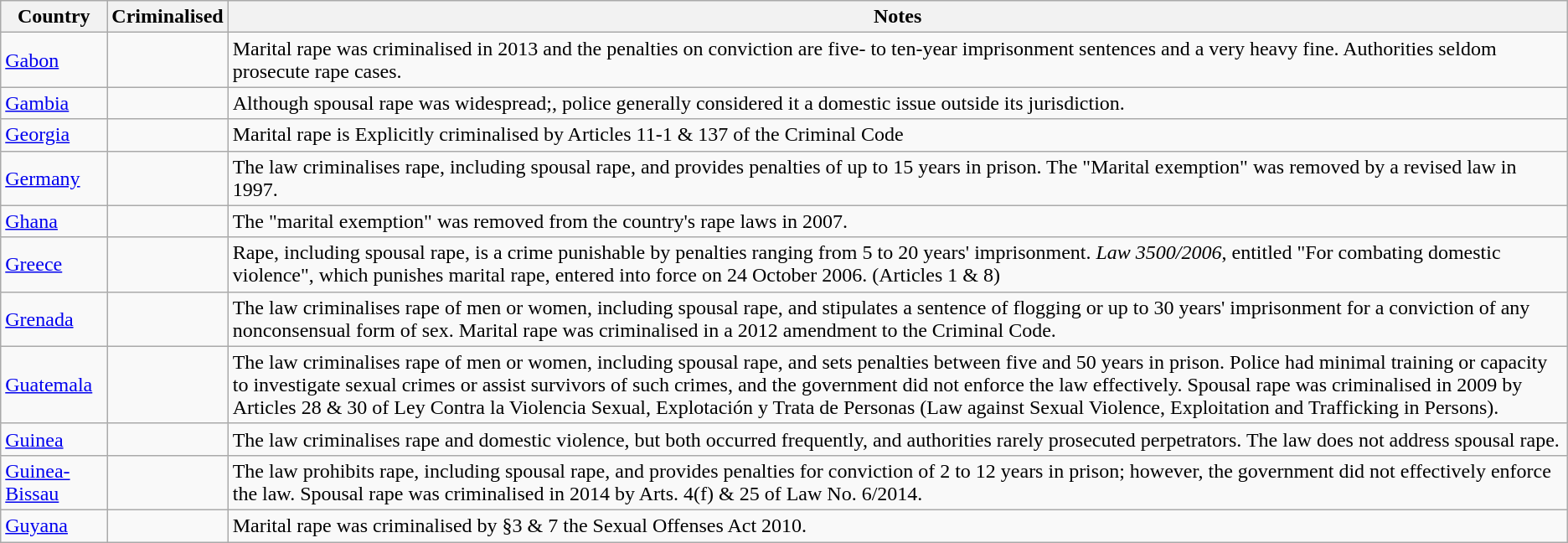<table class="sortable wikitable">
<tr>
<th>Country</th>
<th>Criminalised</th>
<th ! class="unsortable">Notes</th>
</tr>
<tr>
<td><a href='#'>Gabon</a></td>
<td></td>
<td>Marital rape was criminalised in 2013 and the penalties on conviction are five- to ten-year imprisonment sentences and a very heavy fine. Authorities seldom prosecute rape cases.</td>
</tr>
<tr>
<td><a href='#'>Gambia</a></td>
<td></td>
<td>Although spousal rape was widespread;, police generally considered it a domestic issue outside its jurisdiction.</td>
</tr>
<tr>
<td><a href='#'>Georgia</a></td>
<td></td>
<td>Marital rape is Explicitly criminalised by Articles 11-1 & 137 of the Criminal Code</td>
</tr>
<tr>
<td><a href='#'>Germany</a></td>
<td></td>
<td>The law criminalises rape, including spousal rape, and provides penalties of up to 15 years in prison. The "Marital exemption" was removed by a revised law in 1997.</td>
</tr>
<tr>
<td><a href='#'>Ghana</a></td>
<td></td>
<td>The "marital exemption" was removed from the country's rape laws in 2007.</td>
</tr>
<tr>
<td><a href='#'>Greece</a></td>
<td></td>
<td>Rape, including spousal rape, is a crime punishable by penalties ranging from 5 to 20 years' imprisonment. <em>Law 3500/2006</em>, entitled "For combating domestic violence", which punishes marital rape, entered into force on 24 October 2006. (Articles 1 & 8)</td>
</tr>
<tr>
<td><a href='#'>Grenada</a></td>
<td></td>
<td>The law criminalises rape of men or women, including spousal rape, and stipulates a sentence of flogging or up to 30 years' imprisonment for a conviction of any nonconsensual form of sex. Marital rape was criminalised in a 2012 amendment to the Criminal Code.</td>
</tr>
<tr>
<td><a href='#'>Guatemala</a></td>
<td></td>
<td>The law criminalises rape of men or women, including spousal rape, and sets penalties between five and 50 years in prison. Police had minimal training or capacity to investigate sexual crimes or assist survivors of such crimes, and the government did not enforce the law effectively. Spousal rape was criminalised in 2009 by Articles 28 & 30 of Ley Contra la Violencia Sexual, Explotación y Trata de Personas (Law against Sexual Violence, Exploitation and Trafficking in Persons).</td>
</tr>
<tr>
<td><a href='#'>Guinea</a></td>
<td></td>
<td>The law criminalises rape and domestic violence, but both occurred frequently, and authorities rarely prosecuted perpetrators. The law does not address spousal rape.</td>
</tr>
<tr>
<td><a href='#'>Guinea-Bissau</a></td>
<td></td>
<td>The law prohibits rape, including spousal rape, and provides penalties for conviction of 2 to 12 years in prison; however, the government did not effectively enforce the law. Spousal rape was criminalised in 2014 by Arts. 4(f) & 25 of Law No. 6/2014.</td>
</tr>
<tr>
<td><a href='#'>Guyana</a></td>
<td></td>
<td>Marital rape was criminalised by §3 & 7 the Sexual Offenses Act 2010.</td>
</tr>
</table>
